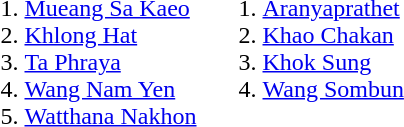<table>
<tr valign=top>
<td><br><ol><li><a href='#'>Mueang Sa Kaeo</a></li><li><a href='#'>Khlong Hat</a></li><li><a href='#'>Ta Phraya</a></li><li><a href='#'>Wang Nam Yen</a></li><li><a href='#'>Watthana Nakhon</a></li></ol></td>
<td valign=top><br><ol>
<li><a href='#'>Aranyaprathet</a>
<li><a href='#'>Khao Chakan</a>
<li><a href='#'>Khok Sung</a>
<li><a href='#'>Wang Sombun</a>
</ol></td>
</tr>
</table>
